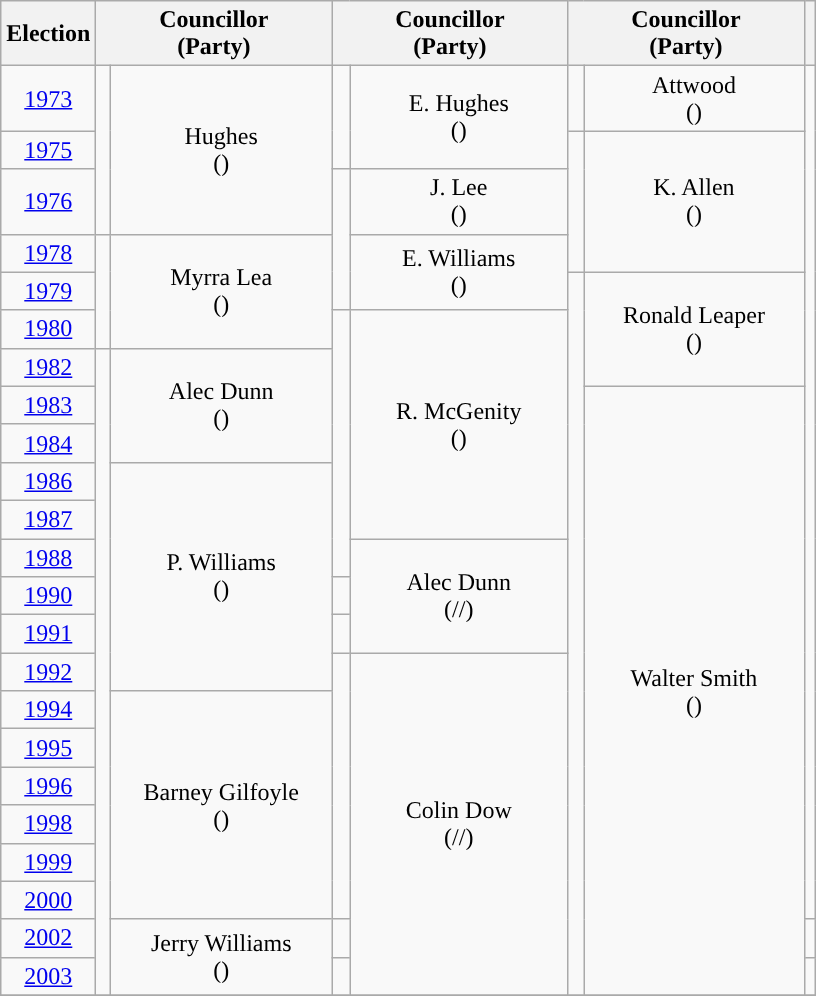<table class="wikitable" style="text-align:center">
<tr>
<th>Election</th>
<th scope="col" width="150" colspan = "2">Councillor<br> (Party)</th>
<th scope="col" width="150" colspan = "2">Councillor<br> (Party)</th>
<th scope="col" width="150" colspan = "2">Councillor<br> (Party)</th>
<th></th>
</tr>
<tr>
<td><a href='#'>1973</a></td>
<td rowspan=3 style="background-color: "></td>
<td rowspan=3>Hughes<br>(<a href='#'></a>)</td>
<td rowspan=2 style="background-color: "></td>
<td rowspan=2>E. Hughes<br>(<a href='#'></a>)</td>
<td style="background-color: "></td>
<td>Attwood<br>(<a href='#'></a>)</td>
<td rowspan=21></td>
</tr>
<tr>
<td><a href='#'>1975</a></td>
<td rowspan=3 style="background-color: "></td>
<td rowspan=3>K. Allen<br>(<a href='#'></a>)</td>
</tr>
<tr>
<td><a href='#'>1976</a></td>
<td rowspan=3 style="background-color: "></td>
<td>J. Lee<br>(<a href='#'></a>)</td>
</tr>
<tr>
<td><a href='#'>1978</a></td>
<td rowspan=3 style="background-color: "></td>
<td rowspan=3>Myrra Lea<br>(<a href='#'></a>)</td>
<td rowspan=2>E. Williams<br>(<a href='#'></a>)</td>
</tr>
<tr>
<td><a href='#'>1979</a></td>
<td rowspan=19 style="background-color: "></td>
<td rowspan=3>Ronald Leaper<br>(<a href='#'></a>)</td>
</tr>
<tr>
<td><a href='#'>1980</a></td>
<td rowspan=7 style="background-color: "></td>
<td rowspan=6>R. McGenity<br>(<a href='#'></a>)</td>
</tr>
<tr>
<td><a href='#'>1982</a></td>
<td rowspan=17 style="background-color: "></td>
<td rowspan=3>Alec Dunn<br>(<a href='#'></a>)</td>
</tr>
<tr>
<td><a href='#'>1983</a></td>
<td rowspan=16>Walter Smith<br>(<a href='#'></a>)</td>
</tr>
<tr>
<td><a href='#'>1984</a></td>
</tr>
<tr>
<td><a href='#'>1986</a></td>
<td rowspan=6>P. Williams<br>(<a href='#'></a>)</td>
</tr>
<tr>
<td><a href='#'>1987</a></td>
</tr>
<tr>
<td><a href='#'>1988</a></td>
<td rowspan=3>Alec Dunn<br>(<a href='#'></a>/<a href='#'></a>/<a href='#'></a>)</td>
</tr>
<tr>
<td><a href='#'>1990</a></td>
<td style="background-color: "></td>
</tr>
<tr>
<td><a href='#'>1991</a></td>
<td style="background-color: "></td>
</tr>
<tr>
<td><a href='#'>1992</a></td>
<td rowspan=7 style="background-color: "></td>
<td rowspan=9>Colin Dow<br>(<a href='#'></a>/<a href='#'></a>/<a href='#'></a>)</td>
</tr>
<tr>
<td><a href='#'>1994</a></td>
<td rowspan=6>Barney Gilfoyle<br>(<a href='#'></a>)</td>
</tr>
<tr>
<td><a href='#'>1995</a></td>
</tr>
<tr>
<td><a href='#'>1996</a></td>
</tr>
<tr>
<td><a href='#'>1998</a></td>
</tr>
<tr>
<td><a href='#'>1999</a></td>
</tr>
<tr>
<td><a href='#'>2000</a></td>
</tr>
<tr>
<td><a href='#'>2002</a></td>
<td rowspan=2>Jerry Williams<br>(<a href='#'></a>)</td>
<td style="background-color: "></td>
<td></td>
</tr>
<tr>
<td><a href='#'>2003</a></td>
<td style="background-color: "></td>
<td></td>
</tr>
<tr>
</tr>
</table>
